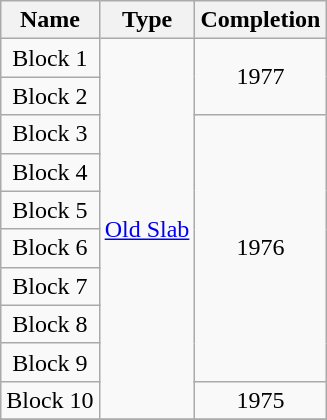<table class="wikitable" style="text-align: center">
<tr>
<th>Name</th>
<th>Type</th>
<th>Completion</th>
</tr>
<tr>
<td>Block 1</td>
<td rowspan="10"><a href='#'>Old Slab</a></td>
<td rowspan="2">1977</td>
</tr>
<tr>
<td>Block 2</td>
</tr>
<tr>
<td>Block 3</td>
<td rowspan="7">1976</td>
</tr>
<tr>
<td>Block 4</td>
</tr>
<tr>
<td>Block 5</td>
</tr>
<tr>
<td>Block 6</td>
</tr>
<tr>
<td>Block 7</td>
</tr>
<tr>
<td>Block 8</td>
</tr>
<tr>
<td>Block 9</td>
</tr>
<tr>
<td>Block 10</td>
<td rowspan="1">1975</td>
</tr>
<tr>
</tr>
</table>
